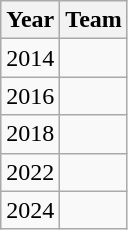<table class="wikitable">
<tr>
<th>Year</th>
<th>Team</th>
</tr>
<tr>
<td>2014</td>
<td></td>
</tr>
<tr>
<td>2016</td>
<td></td>
</tr>
<tr>
<td>2018</td>
<td></td>
</tr>
<tr>
<td>2022</td>
<td></td>
</tr>
<tr>
<td>2024</td>
<td></td>
</tr>
</table>
